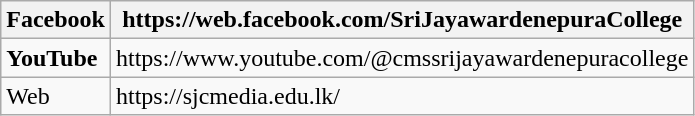<table class="wikitable">
<tr>
<th>Facebook</th>
<th>https://web.facebook.com/SriJayawardenepuraCollege</th>
</tr>
<tr>
<td><strong>YouTube</strong></td>
<td>https://www.youtube.com/@cmssrijayawardenepuracollege</td>
</tr>
<tr>
<td>Web</td>
<td>https://sjcmedia.edu.lk/</td>
</tr>
</table>
